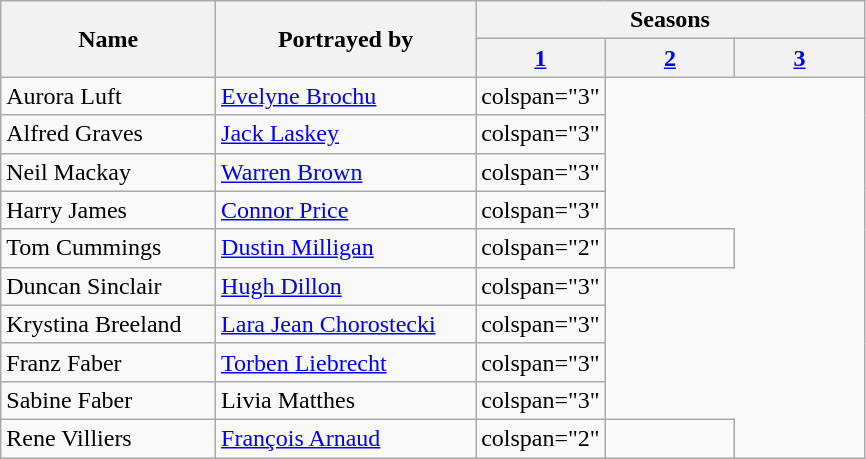<table class="wikitable plainrowheaders">
<tr>
<th scope="col" rowspan="2">Name</th>
<th scope="col" rowspan="2">Portrayed by</th>
<th scope="col" colspan="3">Seasons</th>
</tr>
<tr>
<th scope="col" style="width:15%;"><a href='#'>1</a></th>
<th scope="col" style="width:15%;"><a href='#'>2</a></th>
<th scope="col" style="width:15%;"><a href='#'>3</a></th>
</tr>
<tr>
<td scope="row">Aurora Luft</td>
<td><a href='#'>Evelyne Brochu</a></td>
<td>colspan="3" </td>
</tr>
<tr>
<td scope="row">Alfred Graves</td>
<td><a href='#'>Jack Laskey</a></td>
<td>colspan="3" </td>
</tr>
<tr>
<td scope="row">Neil Mackay</td>
<td><a href='#'>Warren Brown</a></td>
<td>colspan="3" </td>
</tr>
<tr>
<td scope="row">Harry James</td>
<td><a href='#'>Connor Price</a></td>
<td>colspan="3" </td>
</tr>
<tr>
<td scope="row">Tom Cummings</td>
<td><a href='#'>Dustin Milligan</a></td>
<td>colspan="2" </td>
<td></td>
</tr>
<tr>
<td scope="row">Duncan Sinclair</td>
<td><a href='#'>Hugh Dillon</a></td>
<td>colspan="3" </td>
</tr>
<tr>
<td scope="row">Krystina Breeland</td>
<td><a href='#'>Lara Jean Chorostecki</a></td>
<td>colspan="3" </td>
</tr>
<tr>
<td scope="row">Franz Faber</td>
<td><a href='#'>Torben Liebrecht</a></td>
<td>colspan="3" </td>
</tr>
<tr>
<td scope="row">Sabine Faber</td>
<td>Livia Matthes</td>
<td>colspan="3" </td>
</tr>
<tr>
<td scope="row">Rene Villiers</td>
<td><a href='#'>François Arnaud</a></td>
<td>colspan="2" </td>
<td></td>
</tr>
</table>
